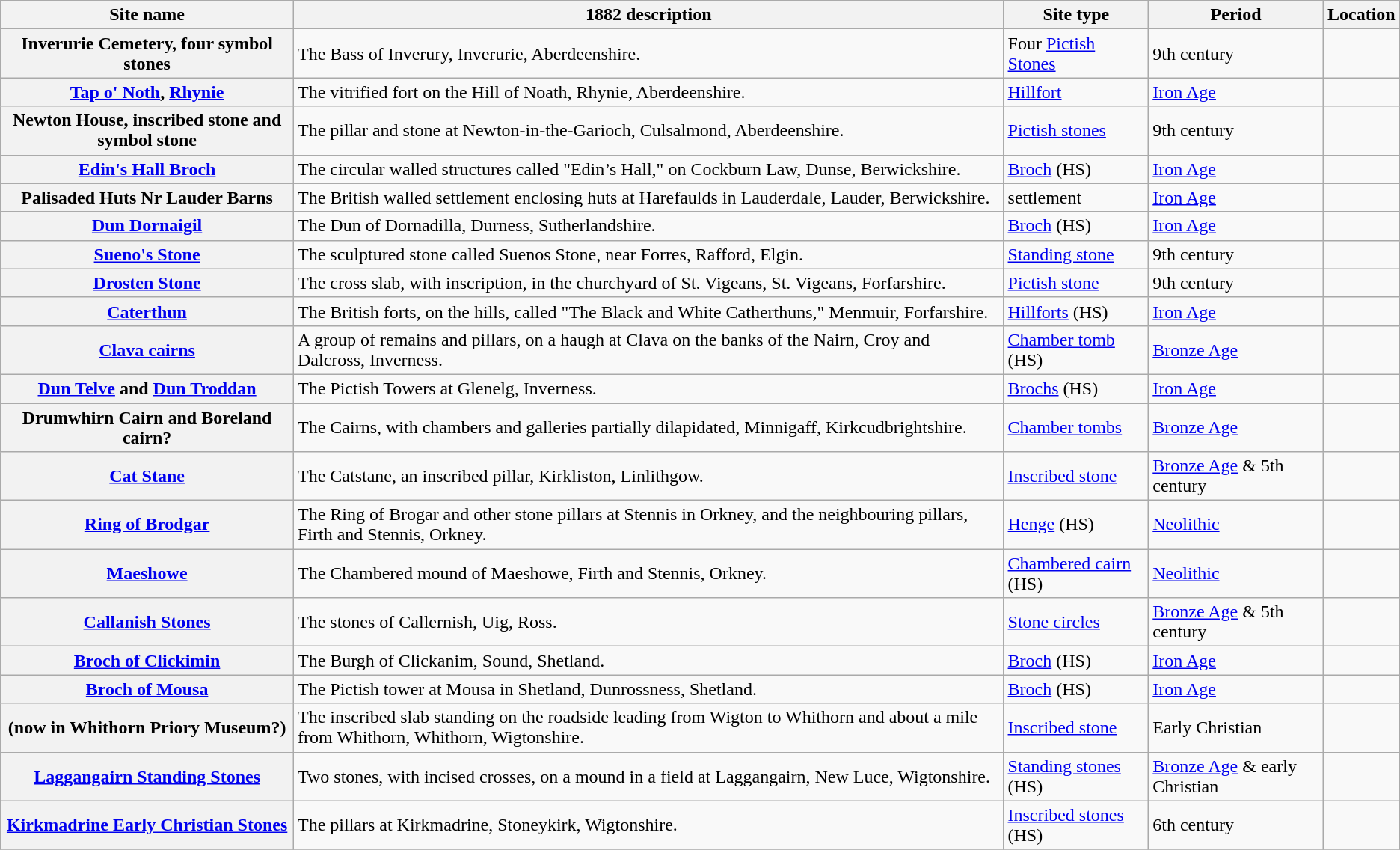<table class=" wikitable plainrowheaders sortable" border="1">
<tr>
<th scope="col">Site name</th>
<th scope="col">1882 description</th>
<th scope="col">Site type</th>
<th scope="col">Period</th>
<th scope="col">Location</th>
</tr>
<tr>
<th scope="row">Inverurie Cemetery, four symbol stones</th>
<td>The Bass of Inverury, Inverurie, Aberdeenshire.</td>
<td>Four <a href='#'>Pictish Stones</a></td>
<td>9th century</td>
<td></td>
</tr>
<tr>
<th scope="row"><a href='#'>Tap o' Noth</a>, <a href='#'>Rhynie</a></th>
<td>The vitrified fort on the Hill of Noath, Rhynie, Aberdeenshire.</td>
<td><a href='#'>Hillfort</a></td>
<td><a href='#'>Iron Age</a></td>
<td></td>
</tr>
<tr>
<th scope="row">Newton House, inscribed stone and symbol stone</th>
<td>The pillar and stone at Newton-in-the-Garioch, Culsalmond, Aberdeenshire.</td>
<td><a href='#'>Pictish stones</a></td>
<td>9th century</td>
<td></td>
</tr>
<tr>
<th scope="row"><a href='#'>Edin's Hall Broch</a></th>
<td>The circular walled structures called "Edin’s Hall," on Cockburn Law, Dunse, Berwickshire.</td>
<td><a href='#'>Broch</a> (HS)</td>
<td><a href='#'>Iron Age</a></td>
<td></td>
</tr>
<tr>
<th scope="row">Palisaded Huts Nr Lauder Barns</th>
<td>The British walled settlement enclosing huts at Harefaulds in Lauderdale, Lauder, Berwickshire.</td>
<td>settlement</td>
<td><a href='#'>Iron Age</a></td>
<td></td>
</tr>
<tr>
<th scope="row"><a href='#'>Dun Dornaigil</a></th>
<td>The Dun of Dornadilla, Durness, Sutherlandshire.</td>
<td><a href='#'>Broch</a> (HS)</td>
<td><a href='#'>Iron Age</a></td>
<td></td>
</tr>
<tr>
<th scope="row"><a href='#'>Sueno's Stone</a></th>
<td>The sculptured stone called Suenos Stone, near Forres, Rafford, Elgin.</td>
<td><a href='#'>Standing stone</a></td>
<td>9th century</td>
<td></td>
</tr>
<tr>
<th scope="row"><a href='#'>Drosten Stone</a></th>
<td>The cross slab, with inscription, in the churchyard of St. Vigeans, St. Vigeans, Forfarshire.</td>
<td><a href='#'>Pictish stone</a></td>
<td>9th century</td>
<td></td>
</tr>
<tr>
<th scope="row"><a href='#'>Caterthun</a></th>
<td>The British forts, on the hills, called "The Black and White Catherthuns," Menmuir, Forfarshire.</td>
<td><a href='#'>Hillforts</a> (HS)</td>
<td><a href='#'>Iron Age</a></td>
<td></td>
</tr>
<tr>
<th scope="row"><a href='#'>Clava cairns</a></th>
<td>A group of remains and pillars, on a haugh at Clava on the banks of the Nairn, Croy and Dalcross, Inverness.</td>
<td><a href='#'>Chamber tomb</a> (HS)</td>
<td><a href='#'>Bronze Age</a></td>
<td></td>
</tr>
<tr>
<th scope="row"><a href='#'>Dun Telve</a> and <a href='#'>Dun Troddan</a></th>
<td>The Pictish Towers at Glenelg, Inverness.</td>
<td><a href='#'>Brochs</a> (HS)</td>
<td><a href='#'>Iron Age</a></td>
<td></td>
</tr>
<tr>
<th scope="row">Drumwhirn Cairn and Boreland cairn?</th>
<td>The Cairns, with chambers and galleries partially dilapidated, Minnigaff, Kirkcudbrightshire.</td>
<td><a href='#'>Chamber tombs</a></td>
<td><a href='#'>Bronze Age</a></td>
<td></td>
</tr>
<tr>
<th scope="row"><a href='#'>Cat Stane</a></th>
<td>The Catstane, an inscribed pillar, Kirkliston, Linlithgow.</td>
<td><a href='#'>Inscribed stone</a></td>
<td><a href='#'>Bronze Age</a> & 5th century</td>
<td></td>
</tr>
<tr>
<th scope="row"><a href='#'>Ring of Brodgar</a></th>
<td>The Ring of Brogar and other stone pillars at Stennis in Orkney, and the neighbouring pillars, Firth and Stennis, Orkney.</td>
<td><a href='#'>Henge</a> (HS)</td>
<td><a href='#'>Neolithic</a></td>
<td></td>
</tr>
<tr>
<th scope="row"><a href='#'>Maeshowe</a></th>
<td>The Chambered mound of Maeshowe, Firth and Stennis, Orkney.</td>
<td><a href='#'>Chambered cairn</a> (HS)</td>
<td><a href='#'>Neolithic</a></td>
<td></td>
</tr>
<tr>
<th scope="row"><a href='#'>Callanish Stones</a></th>
<td>The stones of Callernish, Uig, Ross.</td>
<td><a href='#'>Stone circles</a></td>
<td><a href='#'>Bronze Age</a> & 5th century</td>
<td></td>
</tr>
<tr>
<th scope="row"><a href='#'>Broch of Clickimin</a></th>
<td>The Burgh of Clickanim, Sound, Shetland.</td>
<td><a href='#'>Broch</a> (HS)</td>
<td><a href='#'>Iron Age</a></td>
<td></td>
</tr>
<tr>
<th scope="row"><a href='#'>Broch of Mousa</a></th>
<td>The Pictish tower at Mousa in Shetland, Dunrossness, Shetland.</td>
<td><a href='#'>Broch</a> (HS)</td>
<td><a href='#'>Iron Age</a></td>
<td></td>
</tr>
<tr>
<th scope="row">(now in  Whithorn Priory Museum?)</th>
<td>The inscribed slab standing on the roadside leading from Wigton to Whithorn and about a mile from Whithorn, Whithorn, Wigtonshire.</td>
<td><a href='#'>Inscribed stone</a></td>
<td>Early Christian</td>
<td></td>
</tr>
<tr>
<th scope="row"><a href='#'>Laggangairn Standing Stones</a></th>
<td>Two stones, with incised crosses, on a mound in a field at Laggangairn, New Luce, Wigtonshire.</td>
<td><a href='#'>Standing stones</a> (HS)</td>
<td><a href='#'>Bronze Age</a> & early Christian</td>
<td></td>
</tr>
<tr>
<th scope="row"><a href='#'>Kirkmadrine Early Christian Stones</a></th>
<td>The pillars at Kirkmadrine, Stoneykirk, Wigtonshire.</td>
<td><a href='#'>Inscribed stones</a> (HS)</td>
<td>6th century</td>
<td></td>
</tr>
<tr>
</tr>
</table>
